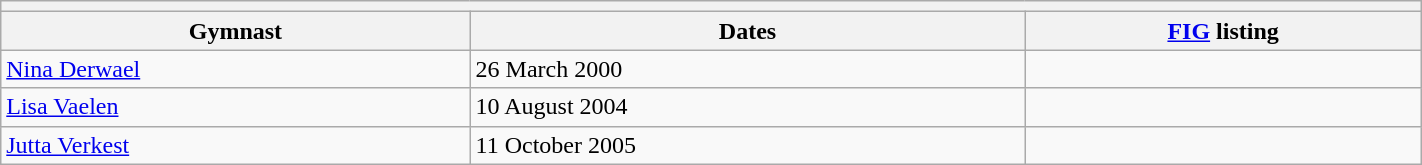<table class="wikitable mw-collapsible mw-collapsed" width="75%">
<tr>
<th colspan="3"></th>
</tr>
<tr>
<th>Gymnast</th>
<th>Dates</th>
<th><a href='#'>FIG</a> listing</th>
</tr>
<tr>
<td><a href='#'>Nina Derwael</a></td>
<td>26 March 2000</td>
<td></td>
</tr>
<tr>
<td><a href='#'>Lisa Vaelen</a></td>
<td>10 August 2004</td>
<td></td>
</tr>
<tr>
<td><a href='#'>Jutta Verkest</a></td>
<td>11 October 2005</td>
<td></td>
</tr>
</table>
